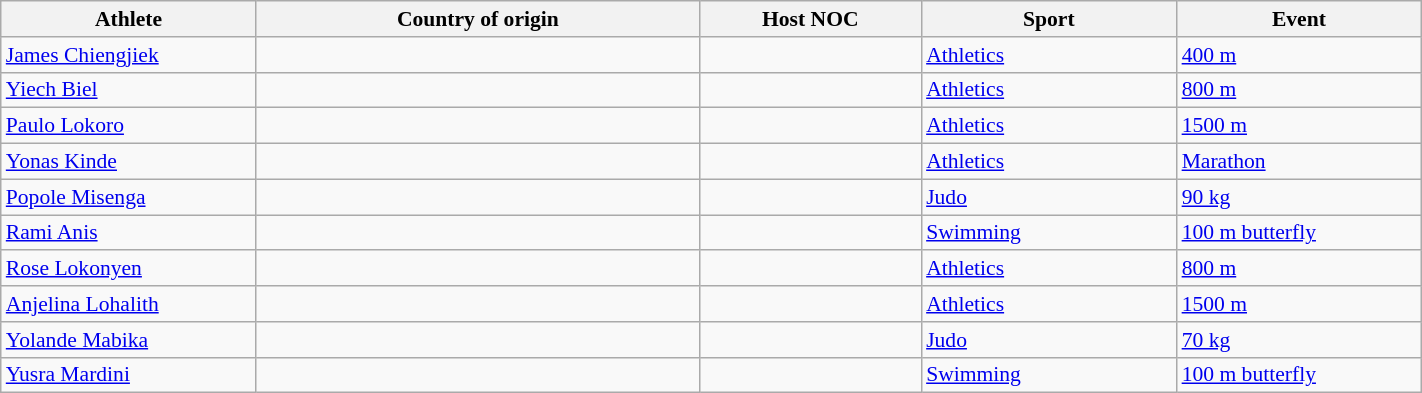<table class="wikitable sortable" width="75%" style="font-size:90%; text-align:left;">
<tr>
<th width="5%">Athlete</th>
<th width="10%">Country of origin</th>
<th width="5%">Host NOC</th>
<th width="5%">Sport</th>
<th width="5%">Event</th>
</tr>
<tr>
<td><a href='#'>James Chiengjiek</a></td>
<td></td>
<td></td>
<td><a href='#'>Athletics</a></td>
<td><a href='#'>400 m</a></td>
</tr>
<tr>
<td><a href='#'>Yiech Biel</a></td>
<td></td>
<td></td>
<td><a href='#'>Athletics</a></td>
<td><a href='#'>800 m</a></td>
</tr>
<tr>
<td><a href='#'>Paulo Lokoro</a></td>
<td></td>
<td></td>
<td><a href='#'>Athletics</a></td>
<td><a href='#'>1500 m</a></td>
</tr>
<tr>
<td><a href='#'>Yonas Kinde</a></td>
<td></td>
<td></td>
<td><a href='#'>Athletics</a></td>
<td><a href='#'>Marathon</a></td>
</tr>
<tr>
<td><a href='#'>Popole Misenga</a></td>
<td></td>
<td></td>
<td><a href='#'>Judo</a></td>
<td><a href='#'>90 kg</a></td>
</tr>
<tr>
<td><a href='#'>Rami Anis</a></td>
<td></td>
<td></td>
<td><a href='#'>Swimming</a></td>
<td><a href='#'>100 m butterfly</a></td>
</tr>
<tr>
<td><a href='#'>Rose Lokonyen</a></td>
<td></td>
<td></td>
<td><a href='#'>Athletics</a></td>
<td><a href='#'>800 m</a></td>
</tr>
<tr>
<td><a href='#'>Anjelina Lohalith</a></td>
<td></td>
<td></td>
<td><a href='#'>Athletics</a></td>
<td><a href='#'>1500 m</a></td>
</tr>
<tr>
<td><a href='#'>Yolande Mabika</a></td>
<td></td>
<td></td>
<td><a href='#'>Judo</a></td>
<td><a href='#'>70 kg</a></td>
</tr>
<tr>
<td><a href='#'>Yusra Mardini</a></td>
<td></td>
<td></td>
<td><a href='#'>Swimming</a></td>
<td><a href='#'>100 m butterfly</a></td>
</tr>
</table>
